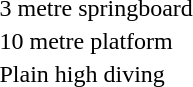<table>
<tr>
<td>3 metre springboard<br></td>
<td></td>
<td></td>
<td></td>
</tr>
<tr>
<td>10 metre platform<br></td>
<td></td>
<td></td>
<td></td>
</tr>
<tr>
<td>Plain high diving<br></td>
<td></td>
<td></td>
<td></td>
</tr>
</table>
